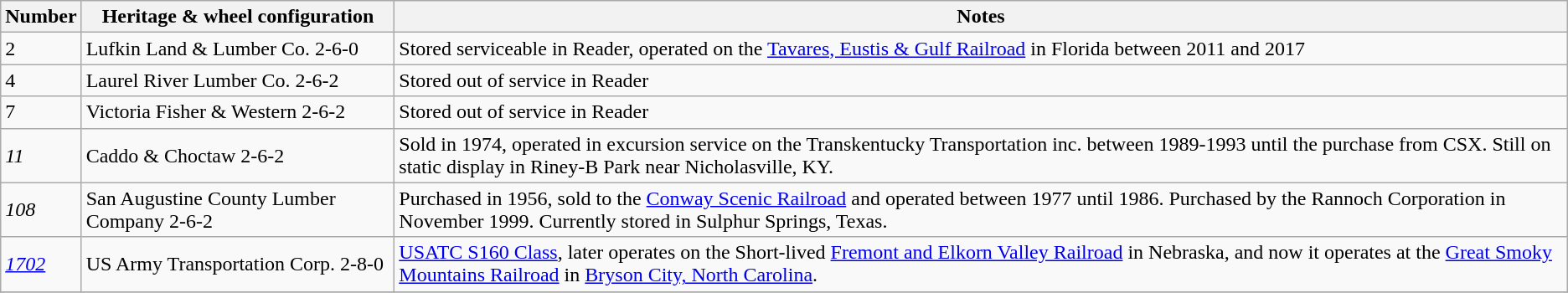<table class="wikitable">
<tr>
<th>Number</th>
<th>Heritage & wheel configuration</th>
<th>Notes</th>
</tr>
<tr>
<td>2</td>
<td>Lufkin Land & Lumber Co. 2-6-0</td>
<td>Stored serviceable in Reader, operated on the <a href='#'>Tavares, Eustis & Gulf Railroad</a> in Florida between 2011 and 2017</td>
</tr>
<tr>
<td>4</td>
<td>Laurel River Lumber Co. 2-6-2</td>
<td>Stored out of service in Reader</td>
</tr>
<tr>
<td>7</td>
<td>Victoria Fisher & Western 2-6-2</td>
<td>Stored out of service in Reader</td>
</tr>
<tr>
<td><em>11</em></td>
<td>Caddo & Choctaw 2-6-2</td>
<td>Sold in 1974, operated in excursion service on the Transkentucky Transportation inc. between 1989-1993 until the purchase from CSX. Still on static display in Riney-B Park near Nicholasville, KY.</td>
</tr>
<tr>
<td><em>108</em></td>
<td>San Augustine County Lumber Company 2-6-2</td>
<td>Purchased in 1956, sold to the <a href='#'>Conway Scenic Railroad</a> and operated between 1977 until 1986. Purchased by the Rannoch Corporation in November 1999. Currently stored in Sulphur Springs, Texas.</td>
</tr>
<tr>
<td><em><a href='#'>1702</a></em></td>
<td>US Army Transportation Corp. 2-8-0</td>
<td><a href='#'>USATC S160 Class</a>, later operates on the Short-lived <a href='#'>Fremont and Elkorn Valley Railroad</a> in Nebraska, and now it operates at the <a href='#'>Great Smoky Mountains Railroad</a> in <a href='#'>Bryson City, North Carolina</a>.</td>
</tr>
<tr>
</tr>
</table>
